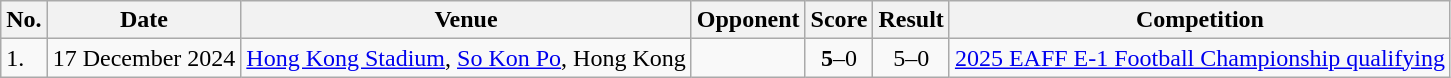<table class="wikitable">
<tr>
<th>No.</th>
<th>Date</th>
<th>Venue</th>
<th>Opponent</th>
<th>Score</th>
<th>Result</th>
<th>Competition</th>
</tr>
<tr>
<td>1.</td>
<td>17 December 2024</td>
<td><a href='#'>Hong Kong Stadium</a>, <a href='#'>So Kon Po</a>, Hong Kong</td>
<td></td>
<td align="center"><strong>5</strong>–0</td>
<td align="center">5–0</td>
<td><a href='#'>2025 EAFF E-1 Football Championship qualifying</a></td>
</tr>
</table>
